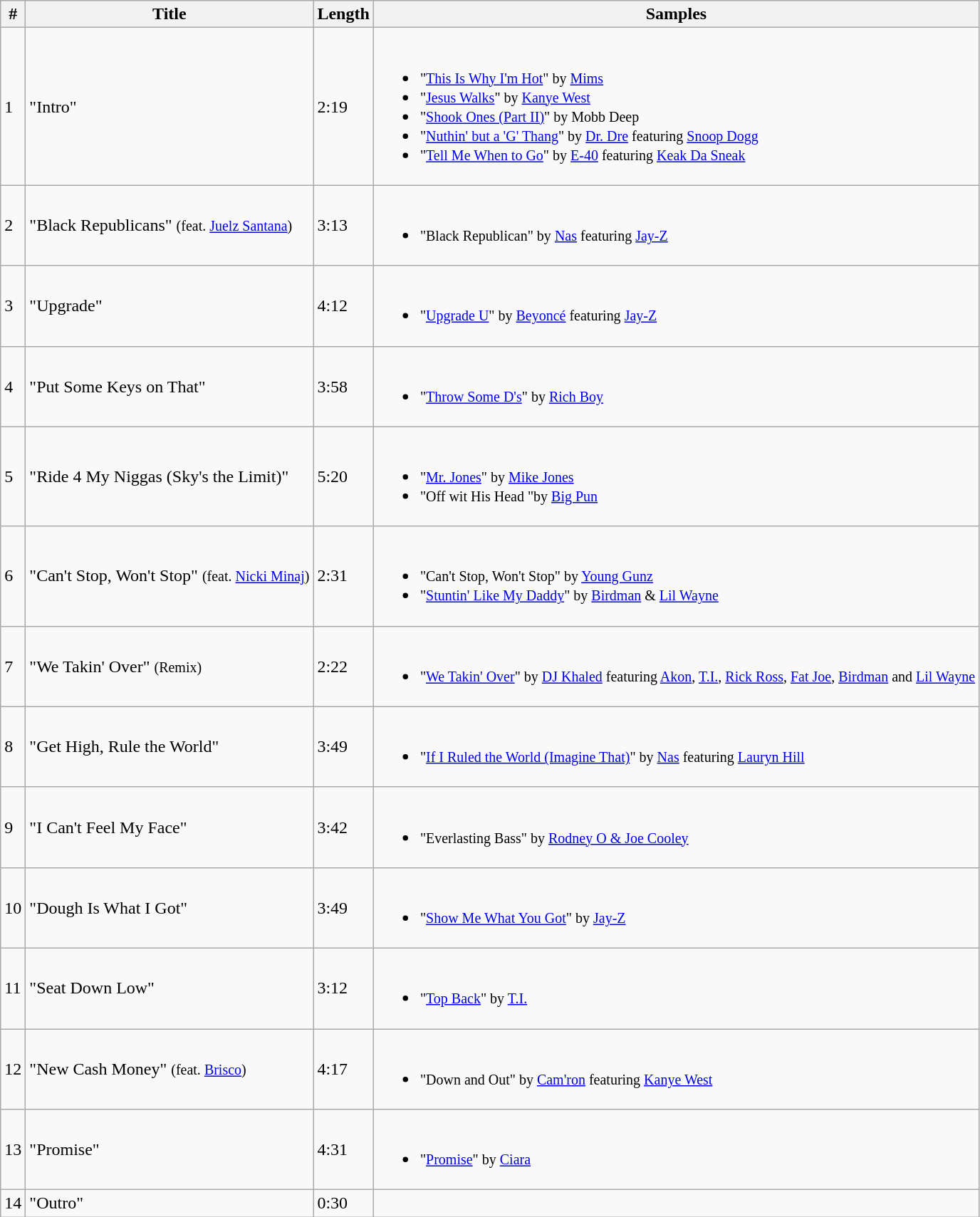<table class="wikitable">
<tr>
<th style="text-align:center;">#</th>
<th style="text-align:center;">Title</th>
<th style="text-align:center;">Length</th>
<th style="text-align:center;">Samples</th>
</tr>
<tr>
<td>1</td>
<td>"Intro"</td>
<td>2:19</td>
<td><br><ul><li><small>"<a href='#'>This Is Why I'm Hot</a>" by <a href='#'>Mims</a></small></li><li><small>"<a href='#'>Jesus Walks</a>" by <a href='#'>Kanye West</a></small></li><li><small>"<a href='#'>Shook Ones (Part II)</a>" by Mobb Deep</small></li><li><small>"<a href='#'>Nuthin' but a 'G' Thang</a>" by <a href='#'>Dr. Dre</a> featuring <a href='#'>Snoop Dogg</a></small></li><li><small>"<a href='#'>Tell Me When to Go</a>" by <a href='#'>E-40</a> featuring <a href='#'>Keak Da Sneak</a></small></li></ul></td>
</tr>
<tr>
<td>2</td>
<td>"Black Republicans" <small>(feat. <a href='#'>Juelz Santana</a>)</small></td>
<td>3:13</td>
<td><br><ul><li><small>"Black Republican" by <a href='#'>Nas</a> featuring <a href='#'>Jay-Z</a></small></li></ul></td>
</tr>
<tr>
<td>3</td>
<td>"Upgrade"</td>
<td>4:12</td>
<td><br><ul><li><small>"<a href='#'>Upgrade U</a>" by <a href='#'>Beyoncé</a> featuring <a href='#'>Jay-Z</a></small></li></ul></td>
</tr>
<tr>
<td>4</td>
<td>"Put Some Keys on That"</td>
<td>3:58</td>
<td><br><ul><li><small>"<a href='#'>Throw Some D's</a>" by <a href='#'>Rich Boy</a></small></li></ul></td>
</tr>
<tr>
<td>5</td>
<td>"Ride 4 My Niggas (Sky's the Limit)"</td>
<td>5:20</td>
<td><br><ul><li><small>"<a href='#'>Mr. Jones</a>" by <a href='#'>Mike Jones</a></small></li><li><small> "Off wit His Head "by <a href='#'>Big Pun</a></small></li></ul></td>
</tr>
<tr>
<td>6</td>
<td>"Can't Stop, Won't Stop" <small>(feat. <a href='#'>Nicki Minaj</a>)</small></td>
<td>2:31</td>
<td><br><ul><li><small>"Can't Stop, Won't Stop" by <a href='#'>Young Gunz</a></small></li><li><small>"<a href='#'>Stuntin' Like My Daddy</a>" by <a href='#'>Birdman</a> & <a href='#'>Lil Wayne</a></small></li></ul></td>
</tr>
<tr>
<td>7</td>
<td>"We Takin' Over" <small>(Remix)</small></td>
<td>2:22</td>
<td><br><ul><li><small>"<a href='#'>We Takin' Over</a>" by <a href='#'>DJ Khaled</a> featuring <a href='#'>Akon</a>, <a href='#'>T.I.</a>, <a href='#'>Rick Ross</a>, <a href='#'>Fat Joe</a>, <a href='#'>Birdman</a> and <a href='#'>Lil Wayne</a></small></li></ul></td>
</tr>
<tr>
<td>8</td>
<td>"Get High, Rule the World"</td>
<td>3:49</td>
<td><br><ul><li><small>"<a href='#'>If I Ruled the World (Imagine That)</a>" by <a href='#'>Nas</a> featuring <a href='#'>Lauryn Hill</a></small></li></ul></td>
</tr>
<tr>
<td>9</td>
<td>"I Can't Feel My Face"</td>
<td>3:42</td>
<td><br><ul><li><small>"Everlasting Bass" by <a href='#'>Rodney O & Joe Cooley</a></small></li></ul></td>
</tr>
<tr>
<td>10</td>
<td>"Dough Is What I Got"</td>
<td>3:49</td>
<td><br><ul><li><small>"<a href='#'>Show Me What You Got</a>" by <a href='#'>Jay-Z</a></small></li></ul></td>
</tr>
<tr>
<td>11</td>
<td>"Seat Down Low"</td>
<td>3:12</td>
<td><br><ul><li><small>"<a href='#'>Top Back</a>" by <a href='#'>T.I.</a></small></li></ul></td>
</tr>
<tr>
<td>12</td>
<td>"New Cash Money" <small>(feat. <a href='#'>Brisco</a>)</small></td>
<td>4:17</td>
<td><br><ul><li><small>"Down and Out" by <a href='#'>Cam'ron</a> featuring <a href='#'>Kanye West</a></small></li></ul></td>
</tr>
<tr>
<td>13</td>
<td>"Promise"</td>
<td>4:31</td>
<td><br><ul><li><small>"<a href='#'>Promise</a>" by <a href='#'>Ciara</a></small></li></ul></td>
</tr>
<tr>
<td>14</td>
<td>"Outro"</td>
<td>0:30</td>
<td></td>
</tr>
</table>
